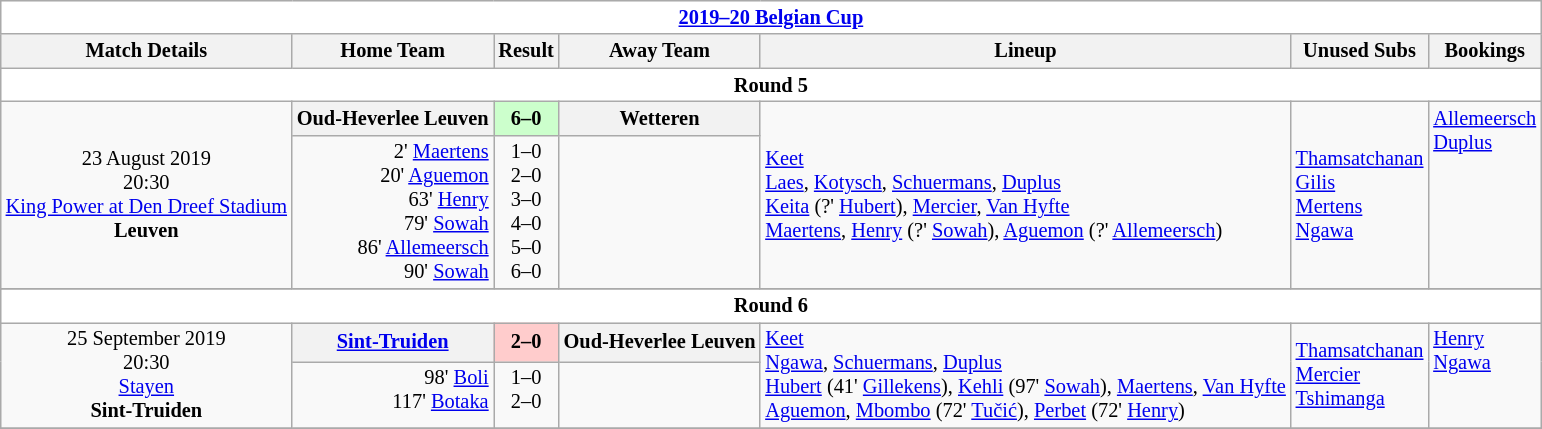<table class="wikitable" style="font-size:85%">
<tr>
<td colspan="7" align="center" style="background:white;"><strong><a href='#'>2019–20 Belgian Cup</a></strong></td>
</tr>
<tr>
<th>Match Details</th>
<th>Home Team</th>
<th>Result</th>
<th>Away Team</th>
<th>Lineup</th>
<th>Unused Subs</th>
<th>Bookings</th>
</tr>
<tr>
<td style="background:white;" align="center" colspan="7"><strong>Round 5</strong></td>
</tr>
<tr>
<td rowspan="2" align="center">23 August 2019<br>20:30<br><a href='#'>King Power at Den Dreef Stadium</a><br><strong>Leuven</strong><br></td>
<th><strong>Oud-Heverlee Leuven</strong></th>
<th style="background: #CCFFCC;">6–0</th>
<th>Wetteren</th>
<td rowspan="2"><a href='#'>Keet</a><br><a href='#'>Laes</a>, <a href='#'>Kotysch</a>, <a href='#'>Schuermans</a>, <a href='#'>Duplus</a><br><a href='#'>Keita</a> (?' <a href='#'>Hubert</a>), <a href='#'>Mercier</a>, <a href='#'>Van Hyfte</a><br><a href='#'>Maertens</a>, <a href='#'>Henry</a> (?' <a href='#'>Sowah</a>), <a href='#'>Aguemon</a> (?' <a href='#'>Allemeersch</a>)</td>
<td rowspan="2"><a href='#'>Thamsatchanan</a><br><a href='#'>Gilis</a><br><a href='#'>Mertens</a><br><a href='#'>Ngawa</a></td>
<td rowspan="2" valign="top"> <a href='#'>Allemeersch</a><br> <a href='#'>Duplus</a></td>
</tr>
<tr valign="top">
<td align="right">2' <a href='#'>Maertens</a><br>20' <a href='#'>Aguemon</a><br>63' <a href='#'>Henry</a><br>79' <a href='#'>Sowah</a><br>86' <a href='#'>Allemeersch</a><br>90' <a href='#'>Sowah</a></td>
<td align="center">1–0<br>2–0<br>3–0<br>4–0<br>5–0<br>6–0</td>
<td></td>
</tr>
<tr>
</tr>
<tr>
<td style="background:white;" align="center" colspan="7"><strong>Round 6</strong></td>
</tr>
<tr>
<td rowspan="2" align="center">25 September 2019<br>20:30<br><a href='#'>Stayen</a><br><strong>Sint-Truiden</strong><br></td>
<th><a href='#'>Sint-Truiden</a></th>
<th style="background: #FFCCCC;">2–0 </th>
<th><strong>Oud-Heverlee Leuven</strong></th>
<td rowspan="2"><a href='#'>Keet</a><br><a href='#'>Ngawa</a>, <a href='#'>Schuermans</a>, <a href='#'>Duplus</a><br><a href='#'>Hubert</a> (41' <a href='#'>Gillekens</a>), <a href='#'>Kehli</a> (97' <a href='#'>Sowah</a>), <a href='#'>Maertens</a>, <a href='#'>Van Hyfte</a><br><a href='#'>Aguemon</a>, <a href='#'>Mbombo</a> (72' <a href='#'>Tučić</a>), <a href='#'>Perbet</a> (72' <a href='#'>Henry</a>)</td>
<td rowspan="2"><a href='#'>Thamsatchanan</a><br><a href='#'>Mercier</a><br><a href='#'>Tshimanga</a></td>
<td rowspan="2" valign="top"> <a href='#'>Henry</a><br> <a href='#'>Ngawa</a></td>
</tr>
<tr valign="top">
<td align="right">98' <a href='#'>Boli</a><br>117' <a href='#'>Botaka</a></td>
<td align="center">1–0<br>2–0</td>
<td></td>
</tr>
<tr>
</tr>
</table>
